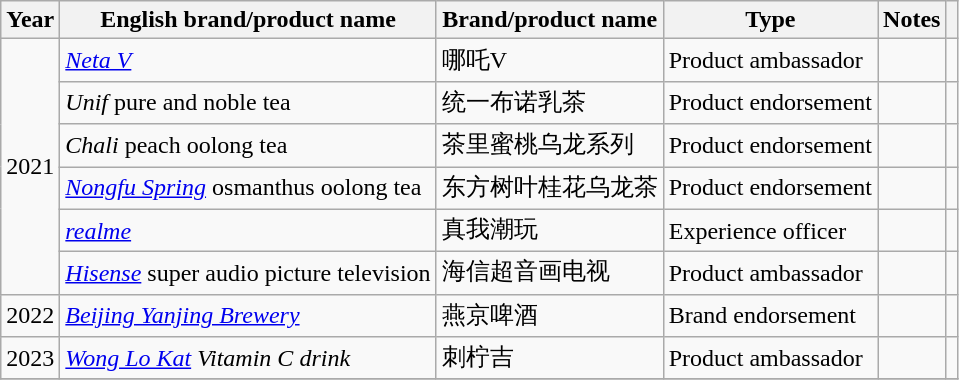<table class="wikitable">
<tr>
<th>Year</th>
<th>English brand/product name</th>
<th>Brand/product name</th>
<th>Type</th>
<th>Notes</th>
<th></th>
</tr>
<tr>
<td rowspan="6">2021</td>
<td><em><a href='#'>Neta V</a></em></td>
<td>哪吒V</td>
<td>Product ambassador</td>
<td></td>
<td></td>
</tr>
<tr>
<td><em>Unif</em> pure and noble tea</td>
<td>统一布诺乳茶</td>
<td>Product endorsement</td>
<td></td>
<td></td>
</tr>
<tr>
<td><em>Chali</em> peach oolong tea</td>
<td>茶里蜜桃乌龙系列</td>
<td>Product endorsement</td>
<td></td>
<td></td>
</tr>
<tr>
<td><em><a href='#'>Nongfu Spring</a></em> osmanthus oolong tea</td>
<td>东方树叶桂花乌龙茶</td>
<td>Product endorsement</td>
<td></td>
<td></td>
</tr>
<tr>
<td><em><a href='#'>realme</a></em></td>
<td>真我潮玩</td>
<td>Experience officer</td>
<td></td>
<td></td>
</tr>
<tr>
<td><em><a href='#'>Hisense</a></em> super audio picture television</td>
<td>海信超音画电视</td>
<td>Product ambassador</td>
<td></td>
<td></td>
</tr>
<tr>
<td>2022</td>
<td><em><a href='#'>Beijing Yanjing Brewery</a></em></td>
<td>燕京啤酒</td>
<td>Brand endorsement</td>
<td></td>
<td></td>
</tr>
<tr>
<td>2023</td>
<td><em><a href='#'>Wong Lo Kat</a> Vitamin C drink</em></td>
<td>刺柠吉</td>
<td>Product ambassador</td>
<td></td>
<td></td>
</tr>
<tr>
</tr>
</table>
